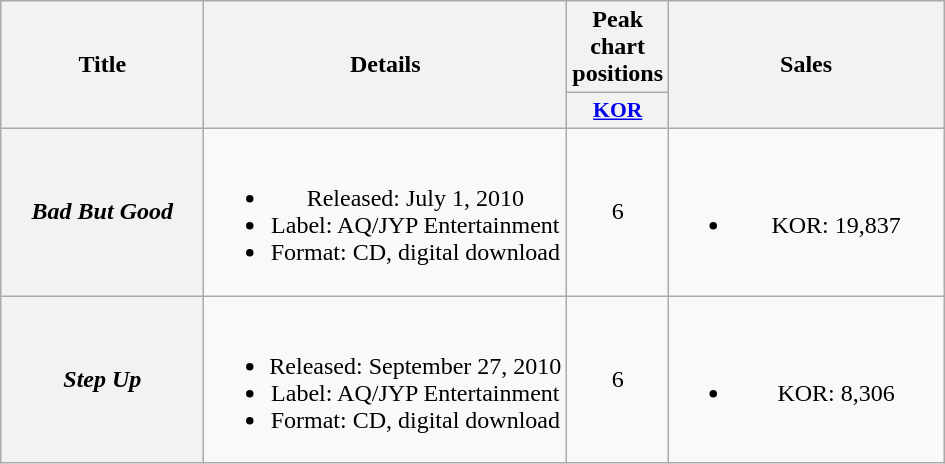<table class="wikitable plainrowheaders" style="text-align:center;">
<tr>
<th scope="col" rowspan="2" style="width:8em;">Title</th>
<th scope="col" rowspan="2">Details</th>
<th scope="col" colspan="1">Peak<br>chart<br>positions</th>
<th scope="col" rowspan="2" style="width:11em;">Sales</th>
</tr>
<tr>
<th scope="col" style="width:3em;font-size:90%"><a href='#'>KOR</a><br></th>
</tr>
<tr>
<th scope="row"><em>Bad But Good</em></th>
<td><br><ul><li>Released: July 1, 2010</li><li>Label: AQ/JYP Entertainment</li><li>Format: CD, digital download</li></ul></td>
<td>6</td>
<td><br><ul><li>KOR: 19,837</li></ul></td>
</tr>
<tr>
<th scope="row"><em>Step Up</em></th>
<td><br><ul><li>Released: September 27, 2010</li><li>Label: AQ/JYP Entertainment</li><li>Format: CD, digital download</li></ul></td>
<td>6</td>
<td><br><ul><li>KOR: 8,306</li></ul></td>
</tr>
</table>
